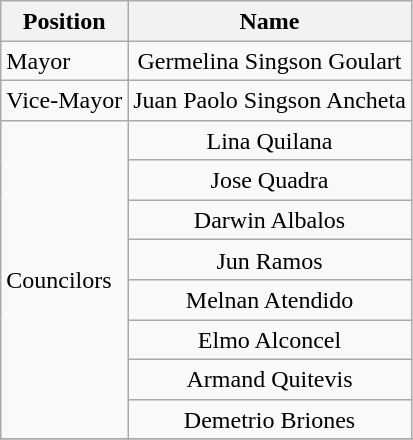<table class="wikitable" style="line-height:1.20em; font-size:100%;">
<tr>
<th>Position</th>
<th>Name</th>
</tr>
<tr>
<td>Mayor</td>
<td style="text-align:center;">Germelina Singson Goulart</td>
</tr>
<tr>
<td>Vice-Mayor</td>
<td style="text-align:center;">Juan Paolo Singson Ancheta</td>
</tr>
<tr>
<td rowspan=8>Councilors</td>
<td style="text-align:center;">Lina Quilana</td>
</tr>
<tr>
<td style="text-align:center;">Jose Quadra</td>
</tr>
<tr>
<td style="text-align:center;">Darwin Albalos</td>
</tr>
<tr>
<td style="text-align:center;">Jun Ramos</td>
</tr>
<tr>
<td style="text-align:center;">Melnan Atendido</td>
</tr>
<tr>
<td style="text-align:center;">Elmo Alconcel</td>
</tr>
<tr>
<td style="text-align:center;">Armand Quitevis</td>
</tr>
<tr>
<td style="text-align:center;">Demetrio Briones</td>
</tr>
<tr>
</tr>
</table>
